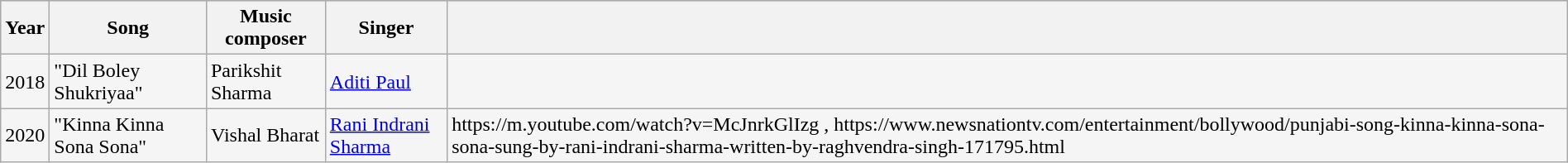<table class="wikitable sortable" style="background:#f5f5f5; width:100%;">
<tr style="background:#B0C4DE;">
<th>Year</th>
<th>Song</th>
<th>Music composer</th>
<th>Singer</th>
<th></th>
</tr>
<tr>
<td>2018</td>
<td>"Dil Boley Shukriyaa"</td>
<td>Parikshit Sharma</td>
<td><a href='#'>Aditi Paul</a></td>
<td></td>
</tr>
<tr>
<td>2020</td>
<td>"Kinna Kinna Sona Sona"</td>
<td>Vishal Bharat</td>
<td><a href='#'>Rani Indrani Sharma</a></td>
<td>https://m.youtube.com/watch?v=McJnrkGlIzg , https://www.newsnationtv.com/entertainment/bollywood/punjabi-song-kinna-kinna-sona-sona-sung-by-rani-indrani-sharma-written-by-raghvendra-singh-171795.html</td>
</tr>
</table>
